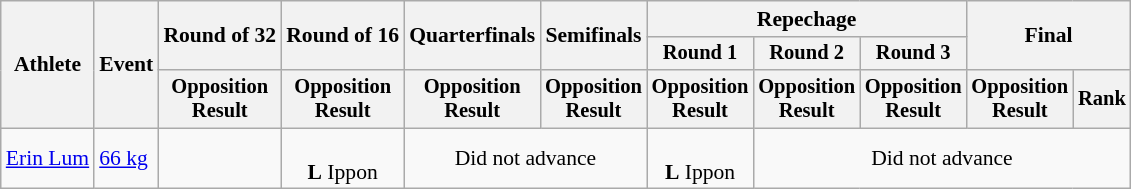<table class="wikitable" style="font-size:90%">
<tr>
<th rowspan="3">Athlete</th>
<th rowspan="3">Event</th>
<th rowspan="2">Round of 32</th>
<th rowspan="2">Round of 16</th>
<th rowspan="2">Quarterfinals</th>
<th rowspan="2">Semifinals</th>
<th colspan=3>Repechage</th>
<th rowspan="2" colspan=2>Final</th>
</tr>
<tr style="font-size:95%">
<th>Round 1</th>
<th>Round 2</th>
<th>Round 3</th>
</tr>
<tr style="font-size:95%">
<th>Opposition<br>Result</th>
<th>Opposition<br>Result</th>
<th>Opposition<br>Result</th>
<th>Opposition<br>Result</th>
<th>Opposition<br>Result</th>
<th>Opposition<br>Result</th>
<th>Opposition<br>Result</th>
<th>Opposition<br>Result</th>
<th>Rank</th>
</tr>
<tr align=center>
<td align=left><a href='#'>Erin Lum</a></td>
<td align=left><a href='#'>66 kg</a></td>
<td></td>
<td><br><strong>L</strong> Ippon</td>
<td colspan=2>Did not advance</td>
<td><br><strong>L</strong> Ippon</td>
<td colspan=4>Did not advance</td>
</tr>
</table>
